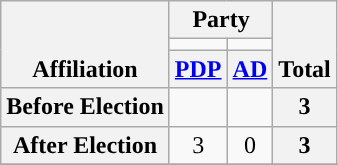<table class=wikitable style="text-align:center">
<tr style="vertical-align:bottom;">
<th rowspan=3>Affiliation</th>
<th colspan=2>Party</th>
<th rowspan=3>Total</th>
</tr>
<tr>
<td style="background-color:"></td>
<td style="background-color:"></td>
</tr>
<tr>
<th><a href='#'>PDP</a></th>
<th><a href='#'>AD</a></th>
</tr>
<tr>
<th>Before Election</th>
<td></td>
<td></td>
<th>3</th>
</tr>
<tr>
<th>After Election</th>
<td>3</td>
<td>0</td>
<th>3</th>
</tr>
<tr>
</tr>
</table>
